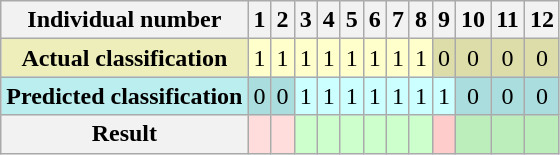<table class="wikitable" style="text-align:center;">
<tr>
<th>Individual number</th>
<th>1</th>
<th>2</th>
<th>3</th>
<th>4</th>
<th>5</th>
<th>6</th>
<th>7</th>
<th>8</th>
<th>9</th>
<th>10</th>
<th>11</th>
<th>12</th>
</tr>
<tr>
<th style=background:#eeeebb>Actual classification</th>
<td style=background:#ffffcc>1</td>
<td style=background:#ffffcc>1</td>
<td style=background:#ffffcc>1</td>
<td style=background:#ffffcc>1</td>
<td style=background:#ffffcc>1</td>
<td style=background:#ffffcc>1</td>
<td style=background:#ffffcc>1</td>
<td style=background:#ffffcc>1</td>
<td style=background:#ddddaa>0</td>
<td style=background:#ddddaa>0</td>
<td style=background:#ddddaa>0</td>
<td style=background:#ddddaa>0</td>
</tr>
<tr>
<th style=background:#bbeeee>Predicted classification</th>
<td style=background:#aadddd>0</td>
<td style=background:#aadddd>0</td>
<td style=background:#ccffff>1</td>
<td style=background:#ccffff>1</td>
<td style=background:#ccffff>1</td>
<td style=background:#ccffff>1</td>
<td style=background:#ccffff>1</td>
<td style=background:#ccffff>1</td>
<td style=background:#ccffff>1</td>
<td style=background:#aadddd>0</td>
<td style=background:#aadddd>0</td>
<td style=background:#aadddd>0</td>
</tr>
<tr>
<th>Result</th>
<td style=background:#ffdddd></td>
<td style=background:#ffdddd></td>
<td style=background:#ccffcc></td>
<td style=background:#ccffcc></td>
<td style=background:#ccffcc></td>
<td style=background:#ccffcc></td>
<td style=background:#ccffcc></td>
<td style=background:#ccffcc></td>
<td style=background:#ffcccc></td>
<td style=background:#bbeebb></td>
<td style=background:#bbeebb></td>
<td style=background:#bbeebb></td>
</tr>
</table>
